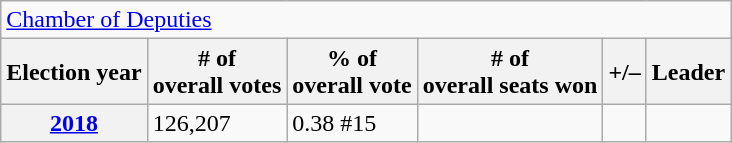<table class=wikitable>
<tr>
<td colspan=6><a href='#'>Chamber of Deputies</a></td>
</tr>
<tr>
<th>Election year</th>
<th># of<br>overall votes</th>
<th>% of<br>overall vote</th>
<th># of<br>overall seats won</th>
<th>+/–</th>
<th>Leader</th>
</tr>
<tr>
<th><a href='#'>2018</a></th>
<td>126,207</td>
<td>0.38 #15</td>
<td></td>
<td></td>
<td></td>
</tr>
</table>
